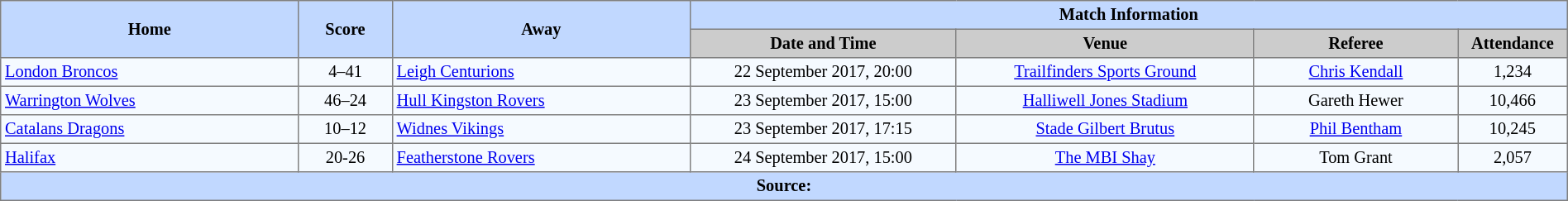<table border=1 style="border-collapse:collapse; font-size:85%; text-align:center;" cellpadding=3 cellspacing=0 width=100%>
<tr bgcolor=#C1D8FF>
<th rowspan=2 width=19%>Home</th>
<th rowspan=2 width=6%>Score</th>
<th rowspan=2 width=19%>Away</th>
<th colspan=6>Match Information</th>
</tr>
<tr bgcolor=#CCCCCC>
<th width=17%>Date and Time</th>
<th width=19%>Venue</th>
<th width=13%>Referee</th>
<th width=7%>Attendance</th>
</tr>
<tr bgcolor=#F5FAFF>
<td align=left> <a href='#'>London Broncos</a></td>
<td>4–41</td>
<td align=left> <a href='#'>Leigh Centurions</a></td>
<td>22 September 2017, 20:00</td>
<td><a href='#'>Trailfinders Sports Ground</a></td>
<td><a href='#'>Chris Kendall</a></td>
<td>1,234</td>
</tr>
<tr bgcolor=#F5FAFF>
<td align=left> <a href='#'>Warrington Wolves</a></td>
<td>46–24</td>
<td align=left> <a href='#'>Hull Kingston Rovers</a></td>
<td>23 September 2017, 15:00</td>
<td><a href='#'>Halliwell Jones Stadium</a></td>
<td>Gareth Hewer</td>
<td>10,466</td>
</tr>
<tr bgcolor=#F5FAFF>
<td align=left> <a href='#'>Catalans Dragons</a></td>
<td>10–12</td>
<td align=left> <a href='#'>Widnes Vikings</a></td>
<td>23 September 2017, 17:15</td>
<td><a href='#'>Stade Gilbert Brutus</a></td>
<td><a href='#'>Phil Bentham</a></td>
<td>10,245</td>
</tr>
<tr bgcolor=#F5FAFF>
<td align=left> <a href='#'>Halifax</a></td>
<td>20-26</td>
<td align=left> <a href='#'>Featherstone Rovers</a></td>
<td>24 September 2017, 15:00</td>
<td><a href='#'>The MBI Shay</a></td>
<td>Tom Grant</td>
<td>2,057</td>
</tr>
<tr style="background:#c1d8ff;">
<th colspan=12>Source:</th>
</tr>
</table>
